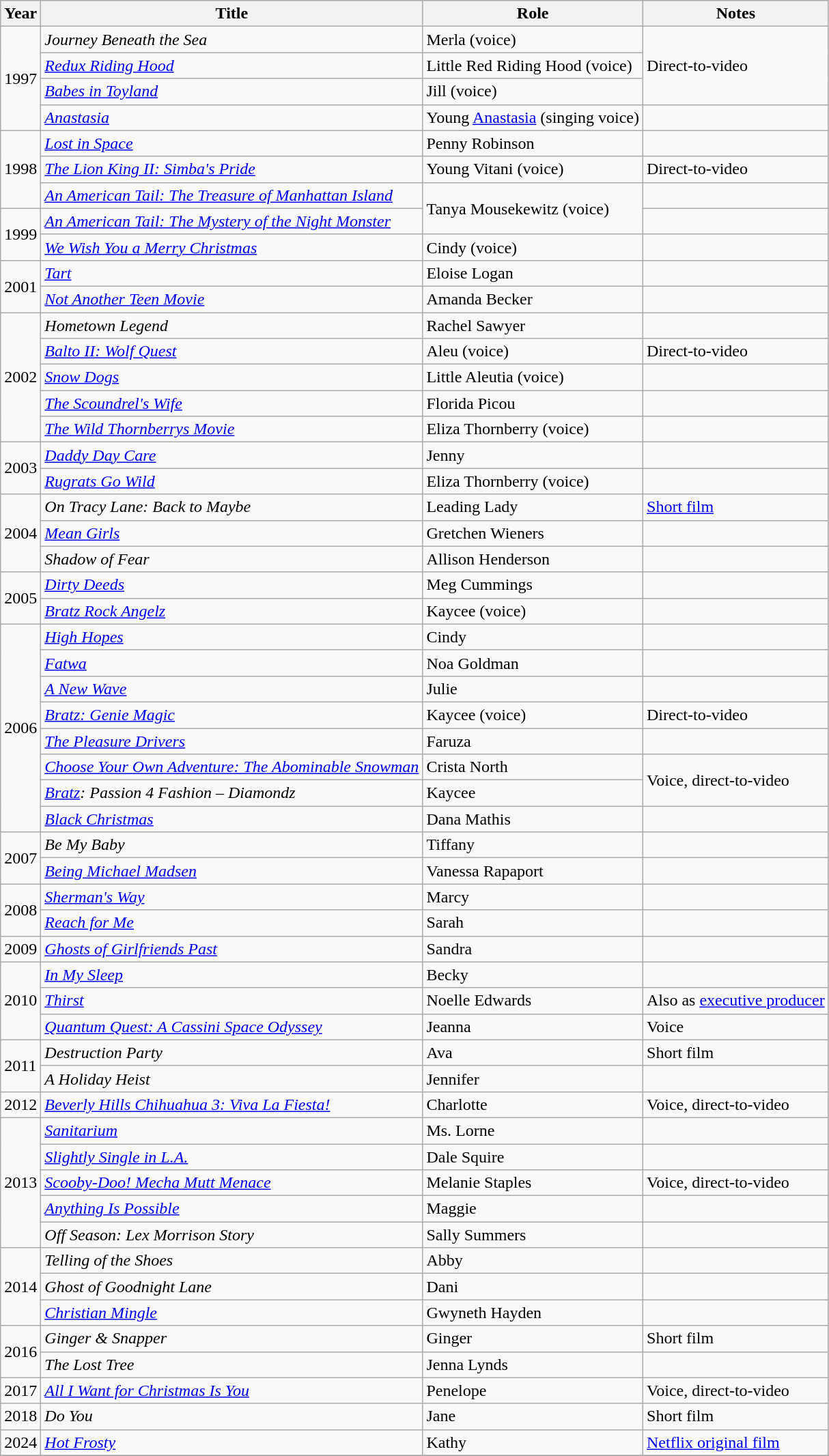<table class="wikitable sortable">
<tr>
<th>Year</th>
<th>Title</th>
<th>Role</th>
<th>Notes</th>
</tr>
<tr>
<td rowspan="4">1997</td>
<td><em>Journey Beneath the Sea</em></td>
<td>Merla (voice)</td>
<td rowspan="3">Direct-to-video</td>
</tr>
<tr>
<td><em><a href='#'>Redux Riding Hood</a></em></td>
<td>Little Red Riding Hood (voice)</td>
</tr>
<tr>
<td><em><a href='#'>Babes in Toyland</a></em></td>
<td>Jill (voice)</td>
</tr>
<tr>
<td><em><a href='#'>Anastasia</a></em></td>
<td>Young <a href='#'>Anastasia</a> (singing voice)</td>
<td></td>
</tr>
<tr>
<td rowspan="3">1998</td>
<td><em><a href='#'>Lost in Space</a></em></td>
<td>Penny Robinson</td>
<td></td>
</tr>
<tr>
<td><em><a href='#'>The Lion King II: Simba's Pride</a></em></td>
<td>Young Vitani (voice)</td>
<td>Direct-to-video</td>
</tr>
<tr>
<td><em><a href='#'>An American Tail: The Treasure of Manhattan Island</a></em></td>
<td rowspan="2">Tanya Mousekewitz (voice)</td>
<td></td>
</tr>
<tr>
<td rowspan="2">1999</td>
<td><em><a href='#'>An American Tail: The Mystery of the Night Monster</a></em></td>
<td></td>
</tr>
<tr>
<td><em><a href='#'>We Wish You a Merry Christmas</a></em></td>
<td>Cindy (voice)</td>
<td></td>
</tr>
<tr>
<td rowspan="2">2001</td>
<td><em><a href='#'>Tart</a></em></td>
<td>Eloise Logan</td>
<td></td>
</tr>
<tr>
<td><em><a href='#'>Not Another Teen Movie</a></em></td>
<td>Amanda Becker</td>
<td></td>
</tr>
<tr>
<td rowspan="5">2002</td>
<td><em>Hometown Legend</em></td>
<td>Rachel Sawyer</td>
<td></td>
</tr>
<tr>
<td><em><a href='#'>Balto II: Wolf Quest</a></em></td>
<td>Aleu (voice)</td>
<td>Direct-to-video</td>
</tr>
<tr>
<td><em><a href='#'>Snow Dogs</a></em></td>
<td>Little Aleutia (voice)</td>
<td></td>
</tr>
<tr>
<td><em><a href='#'>The Scoundrel's Wife</a></em></td>
<td>Florida Picou</td>
<td></td>
</tr>
<tr>
<td><em><a href='#'>The Wild Thornberrys Movie</a></em></td>
<td>Eliza Thornberry (voice)</td>
<td></td>
</tr>
<tr>
<td rowspan="2">2003</td>
<td><em><a href='#'>Daddy Day Care</a></em></td>
<td>Jenny</td>
<td></td>
</tr>
<tr>
<td><em><a href='#'>Rugrats Go Wild</a></em></td>
<td>Eliza Thornberry (voice)</td>
<td></td>
</tr>
<tr>
<td rowspan="3">2004</td>
<td><em>On Tracy Lane: Back to Maybe</em></td>
<td>Leading Lady</td>
<td><a href='#'>Short film</a></td>
</tr>
<tr>
<td><em><a href='#'>Mean Girls</a></em></td>
<td>Gretchen Wieners</td>
<td></td>
</tr>
<tr>
<td><em>Shadow of Fear</em></td>
<td>Allison Henderson</td>
<td></td>
</tr>
<tr>
<td rowspan="2">2005</td>
<td><em><a href='#'>Dirty Deeds</a></em></td>
<td>Meg Cummings</td>
<td></td>
</tr>
<tr>
<td><em><a href='#'>Bratz Rock Angelz</a></em></td>
<td>Kaycee (voice)</td>
<td></td>
</tr>
<tr>
<td rowspan="8">2006</td>
<td><em><a href='#'>High Hopes</a></em></td>
<td>Cindy</td>
<td></td>
</tr>
<tr>
<td><em><a href='#'>Fatwa</a></em></td>
<td>Noa Goldman</td>
<td></td>
</tr>
<tr>
<td><em><a href='#'>A New Wave</a></em></td>
<td>Julie</td>
<td></td>
</tr>
<tr>
<td><em><a href='#'>Bratz: Genie Magic</a></em></td>
<td>Kaycee (voice)</td>
<td>Direct-to-video</td>
</tr>
<tr>
<td><em><a href='#'>The Pleasure Drivers</a></em></td>
<td>Faruza</td>
<td></td>
</tr>
<tr>
<td><em><a href='#'>Choose Your Own Adventure: The Abominable Snowman</a></em></td>
<td>Crista North</td>
<td rowspan="2">Voice, direct-to-video</td>
</tr>
<tr>
<td><em><a href='#'>Bratz</a>: Passion 4 Fashion – Diamondz</em></td>
<td>Kaycee</td>
</tr>
<tr>
<td><em><a href='#'>Black Christmas</a></em></td>
<td>Dana Mathis</td>
<td></td>
</tr>
<tr>
<td rowspan="2">2007</td>
<td><em>Be My Baby</em></td>
<td>Tiffany</td>
<td></td>
</tr>
<tr>
<td><em><a href='#'>Being Michael Madsen</a></em></td>
<td>Vanessa Rapaport</td>
<td></td>
</tr>
<tr>
<td rowspan="2">2008</td>
<td><em><a href='#'>Sherman's Way</a></em></td>
<td>Marcy</td>
<td></td>
</tr>
<tr>
<td><em><a href='#'>Reach for Me</a></em></td>
<td>Sarah</td>
<td></td>
</tr>
<tr>
<td>2009</td>
<td><em><a href='#'>Ghosts of Girlfriends Past</a></em></td>
<td>Sandra</td>
<td></td>
</tr>
<tr>
<td rowspan="3">2010</td>
<td><em><a href='#'>In My Sleep</a></em></td>
<td>Becky</td>
<td></td>
</tr>
<tr>
<td><em><a href='#'>Thirst</a></em></td>
<td>Noelle Edwards</td>
<td>Also as <a href='#'>executive producer</a></td>
</tr>
<tr>
<td><em><a href='#'>Quantum Quest: A Cassini Space Odyssey</a></em></td>
<td>Jeanna</td>
<td>Voice</td>
</tr>
<tr>
<td rowspan="2">2011</td>
<td><em>Destruction Party</em></td>
<td>Ava</td>
<td>Short film</td>
</tr>
<tr>
<td><em>A Holiday Heist</em></td>
<td>Jennifer</td>
<td></td>
</tr>
<tr>
<td>2012</td>
<td><em><a href='#'>Beverly Hills Chihuahua 3: Viva La Fiesta!</a></em></td>
<td>Charlotte</td>
<td>Voice, direct-to-video</td>
</tr>
<tr>
<td rowspan="5">2013</td>
<td><em><a href='#'>Sanitarium</a></em></td>
<td>Ms. Lorne</td>
<td></td>
</tr>
<tr>
<td><em><a href='#'>Slightly Single in L.A.</a></em></td>
<td>Dale Squire</td>
<td></td>
</tr>
<tr>
<td><em><a href='#'>Scooby-Doo! Mecha Mutt Menace</a></em></td>
<td>Melanie Staples</td>
<td>Voice, direct-to-video</td>
</tr>
<tr>
<td><em><a href='#'>Anything Is Possible</a></em></td>
<td>Maggie</td>
<td></td>
</tr>
<tr>
<td><em>Off Season: Lex Morrison Story</em></td>
<td>Sally Summers</td>
<td></td>
</tr>
<tr>
<td rowspan="3">2014</td>
<td><em>Telling of the Shoes</em></td>
<td>Abby</td>
<td></td>
</tr>
<tr>
<td><em>Ghost of Goodnight Lane</em></td>
<td>Dani</td>
<td></td>
</tr>
<tr>
<td><em><a href='#'>Christian Mingle</a></em></td>
<td>Gwyneth Hayden</td>
<td></td>
</tr>
<tr>
<td rowspan="2">2016</td>
<td><em>Ginger & Snapper</em></td>
<td>Ginger</td>
<td>Short film</td>
</tr>
<tr>
<td><em>The Lost Tree</em></td>
<td>Jenna Lynds</td>
<td></td>
</tr>
<tr>
<td>2017</td>
<td><em><a href='#'>All I Want for Christmas Is You</a></em></td>
<td>Penelope</td>
<td>Voice, direct-to-video</td>
</tr>
<tr>
<td>2018</td>
<td><em>Do You</em></td>
<td>Jane</td>
<td>Short film</td>
</tr>
<tr>
<td>2024</td>
<td><em><a href='#'>Hot Frosty</a></em></td>
<td>Kathy</td>
<td><a href='#'>Netflix original film</a></td>
</tr>
<tr>
</tr>
</table>
